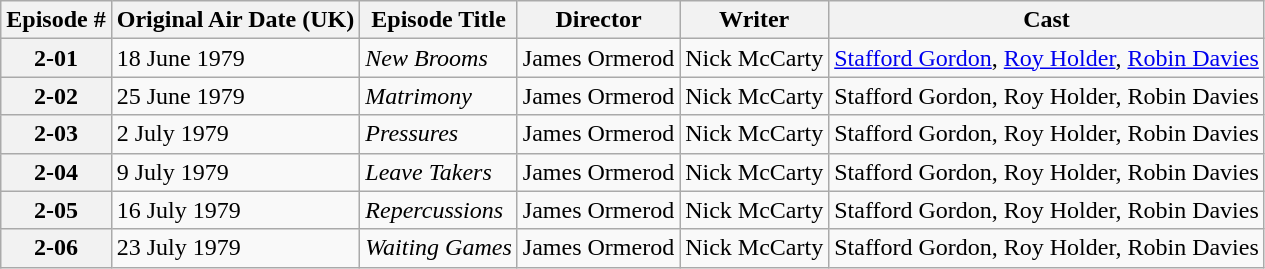<table class="wikitable">
<tr>
<th>Episode #</th>
<th>Original Air Date (UK)</th>
<th>Episode Title</th>
<th>Director</th>
<th>Writer</th>
<th>Cast</th>
</tr>
<tr>
<th align="center">2-01</th>
<td>18 June 1979</td>
<td><em>New Brooms</em></td>
<td>James Ormerod</td>
<td>Nick McCarty</td>
<td><a href='#'>Stafford Gordon</a>, <a href='#'>Roy Holder</a>, <a href='#'>Robin Davies</a></td>
</tr>
<tr>
<th align="center">2-02</th>
<td>25 June 1979</td>
<td><em>Matrimony</em></td>
<td>James Ormerod</td>
<td>Nick McCarty</td>
<td>Stafford Gordon, Roy Holder, Robin Davies</td>
</tr>
<tr>
<th align="center">2-03</th>
<td>2 July 1979</td>
<td><em>Pressures</em></td>
<td>James Ormerod</td>
<td>Nick McCarty</td>
<td>Stafford Gordon, Roy Holder, Robin Davies</td>
</tr>
<tr>
<th align="center">2-04</th>
<td>9 July 1979</td>
<td><em>Leave Takers</em></td>
<td>James Ormerod</td>
<td>Nick McCarty</td>
<td>Stafford Gordon, Roy Holder, Robin Davies</td>
</tr>
<tr>
<th align="center">2-05</th>
<td>16 July 1979</td>
<td><em>Repercussions</em></td>
<td>James Ormerod</td>
<td>Nick McCarty</td>
<td>Stafford Gordon, Roy Holder, Robin Davies</td>
</tr>
<tr>
<th align="center">2-06</th>
<td>23 July 1979</td>
<td><em>Waiting Games</em></td>
<td>James Ormerod</td>
<td>Nick McCarty</td>
<td>Stafford Gordon, Roy Holder, Robin Davies</td>
</tr>
</table>
